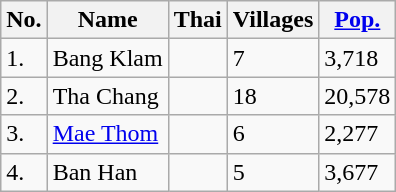<table class="wikitable sortable">
<tr>
<th>No.</th>
<th>Name</th>
<th>Thai</th>
<th>Villages</th>
<th><a href='#'>Pop.</a></th>
</tr>
<tr>
<td>1.</td>
<td>Bang Klam</td>
<td></td>
<td>7</td>
<td>3,718</td>
</tr>
<tr>
<td>2.</td>
<td>Tha Chang</td>
<td></td>
<td>18</td>
<td>20,578</td>
</tr>
<tr>
<td>3.</td>
<td><a href='#'>Mae Thom</a></td>
<td></td>
<td>6</td>
<td>2,277</td>
</tr>
<tr>
<td>4.</td>
<td>Ban Han</td>
<td></td>
<td>5</td>
<td>3,677</td>
</tr>
</table>
